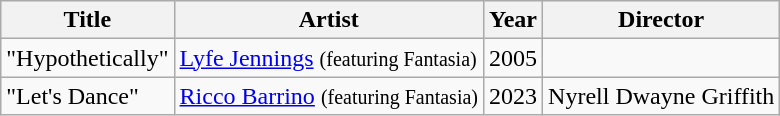<table class="wikitable">
<tr>
<th>Title</th>
<th>Artist</th>
<th>Year</th>
<th>Director</th>
</tr>
<tr>
<td>"Hypothetically"</td>
<td><a href='#'>Lyfe Jennings</a> <small>(featuring Fantasia)</small></td>
<td>2005</td>
<td></td>
</tr>
<tr>
<td>"Let's Dance"</td>
<td><a href='#'>Ricco Barrino</a> <small>(featuring Fantasia)</small></td>
<td>2023</td>
<td>Nyrell Dwayne Griffith</td>
</tr>
</table>
